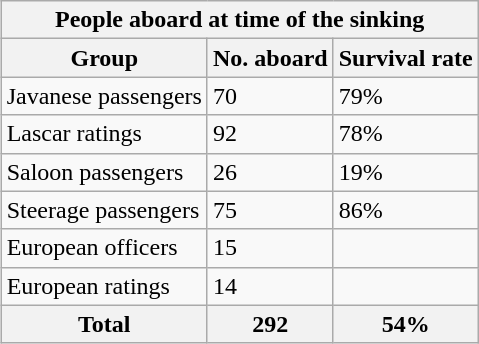<table class="wikitable" align=right>
<tr>
<th colspan=3>People aboard at time of the sinking</th>
</tr>
<tr>
<th>Group</th>
<th>No. aboard</th>
<th>Survival rate</th>
</tr>
<tr>
<td>Javanese passengers</td>
<td>70</td>
<td>79%</td>
</tr>
<tr>
<td>Lascar ratings</td>
<td>92</td>
<td>78%</td>
</tr>
<tr>
<td>Saloon passengers</td>
<td>26</td>
<td>19%</td>
</tr>
<tr>
<td>Steerage passengers</td>
<td>75</td>
<td>86%</td>
</tr>
<tr>
<td>European officers</td>
<td>15</td>
<td></td>
</tr>
<tr>
<td>European ratings</td>
<td>14</td>
<td></td>
</tr>
<tr>
<th>Total</th>
<th>292</th>
<th>54%</th>
</tr>
</table>
